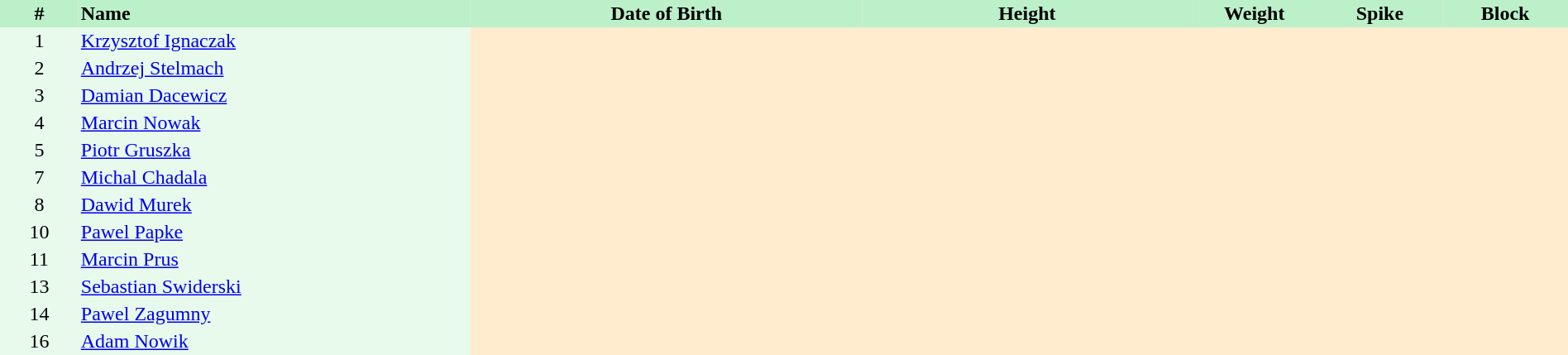<table border=0 cellpadding=2 cellspacing=0  |- bgcolor=#FFECCE style=text-align:center; font-size:90%; width=100%>
<tr bgcolor=#BBF0C9>
<th width=5%>#</th>
<th width=25% align=left>Name</th>
<th width=25%>Date of Birth</th>
<th width=21%>Height</th>
<th width=8%>Weight</th>
<th width=8%>Spike</th>
<th width=8%>Block</th>
</tr>
<tr bgcolor=#E7FAEC>
<td>1</td>
<td align="left"><a href='#'>Krzysztof Ignaczak</a></td>
</tr>
<tr bgcolor=#E7FAEC>
<td>2</td>
<td align="left"><a href='#'>Andrzej Stelmach</a></td>
</tr>
<tr bgcolor=#E7FAEC>
<td>3</td>
<td align="left"><a href='#'>Damian Dacewicz</a></td>
</tr>
<tr bgcolor=#E7FAEC>
<td>4</td>
<td align="left"><a href='#'>Marcin Nowak</a></td>
</tr>
<tr bgcolor=#E7FAEC>
<td>5</td>
<td align="left"><a href='#'>Piotr Gruszka</a></td>
</tr>
<tr bgcolor=#E7FAEC>
<td>7</td>
<td align="left"><a href='#'>Michal Chadala</a></td>
</tr>
<tr bgcolor=#E7FAEC>
<td>8</td>
<td align="left"><a href='#'>Dawid Murek</a></td>
</tr>
<tr bgcolor=#E7FAEC>
<td>10</td>
<td align="left"><a href='#'>Pawel Papke</a></td>
</tr>
<tr bgcolor=#E7FAEC>
<td>11</td>
<td align="left"><a href='#'>Marcin Prus</a></td>
</tr>
<tr bgcolor=#E7FAEC>
<td>13</td>
<td align="left"><a href='#'>Sebastian Swiderski</a></td>
</tr>
<tr bgcolor=#E7FAEC>
<td>14</td>
<td align="left"><a href='#'>Pawel Zagumny</a></td>
</tr>
<tr bgcolor=#E7FAEC>
<td>16</td>
<td align="left"><a href='#'>Adam Nowik</a></td>
</tr>
</table>
